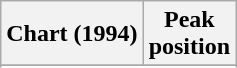<table class="wikitable sortable">
<tr>
<th align="left">Chart (1994)</th>
<th align="center">Peak<br>position</th>
</tr>
<tr>
</tr>
<tr>
</tr>
</table>
